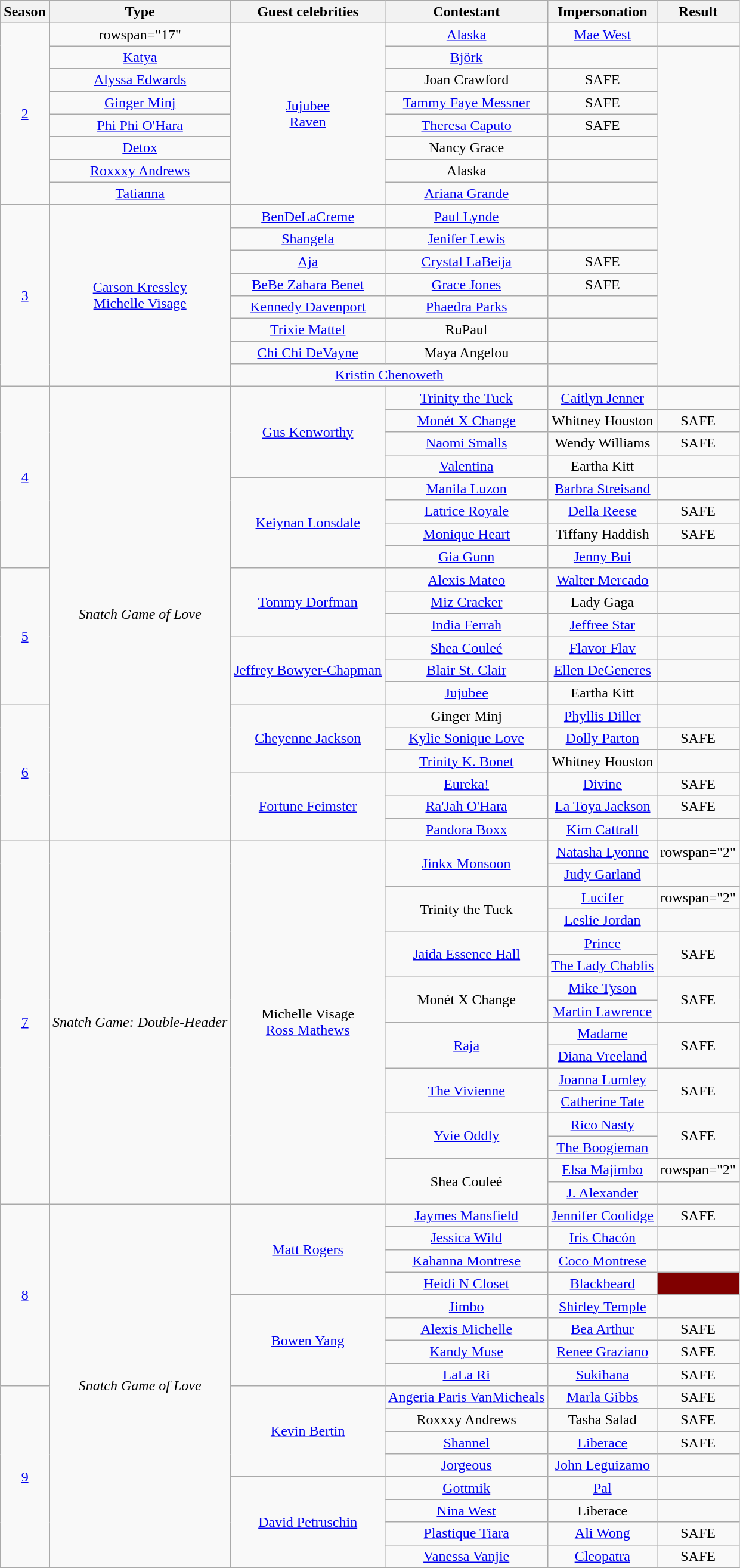<table class="wikitable" style="text-align:center">
<tr>
<th>Season</th>
<th>Type</th>
<th>Guest celebrities</th>
<th>Contestant</th>
<th>Impersonation</th>
<th>Result</th>
</tr>
<tr>
<td rowspan="8"><a href='#'>2</a></td>
<td>rowspan="17" </td>
<td rowspan="8"><a href='#'>Jujubee</a><br><a href='#'>Raven</a></td>
<td><a href='#'>Alaska</a></td>
<td><a href='#'>Mae West</a></td>
<td></td>
</tr>
<tr>
<td><a href='#'>Katya</a></td>
<td><a href='#'>Björk</a></td>
<td></td>
</tr>
<tr>
<td><a href='#'>Alyssa Edwards</a></td>
<td>Joan Crawford</td>
<td>SAFE</td>
</tr>
<tr>
<td><a href='#'>Ginger Minj</a></td>
<td nowrap><a href='#'>Tammy Faye Messner</a></td>
<td>SAFE</td>
</tr>
<tr>
<td><a href='#'>Phi Phi O'Hara</a></td>
<td><a href='#'>Theresa Caputo</a></td>
<td>SAFE</td>
</tr>
<tr>
<td><a href='#'>Detox</a></td>
<td>Nancy Grace</td>
<td></td>
</tr>
<tr>
<td><a href='#'>Roxxxy Andrews</a></td>
<td>Alaska</td>
<td></td>
</tr>
<tr>
<td><a href='#'>Tatianna</a></td>
<td><a href='#'>Ariana Grande</a></td>
<td></td>
</tr>
<tr>
<td rowspan="9"><a href='#'>3</a></td>
<td rowspan="9"><a href='#'>Carson Kressley</a><br><a href='#'>Michelle Visage</a></td>
</tr>
<tr>
<td><a href='#'>BenDeLaCreme</a></td>
<td><a href='#'>Paul Lynde</a></td>
<td></td>
</tr>
<tr>
<td><a href='#'>Shangela</a></td>
<td><a href='#'>Jenifer Lewis</a></td>
<td></td>
</tr>
<tr>
<td><a href='#'>Aja</a></td>
<td><a href='#'>Crystal LaBeija</a></td>
<td>SAFE</td>
</tr>
<tr>
<td><a href='#'>BeBe Zahara Benet</a></td>
<td><a href='#'>Grace Jones</a></td>
<td>SAFE</td>
</tr>
<tr>
<td><a href='#'>Kennedy Davenport</a></td>
<td><a href='#'>Phaedra Parks</a></td>
<td></td>
</tr>
<tr>
<td><a href='#'>Trixie Mattel</a></td>
<td>RuPaul</td>
<td></td>
</tr>
<tr>
<td><a href='#'>Chi Chi DeVayne</a></td>
<td>Maya Angelou</td>
<td></td>
</tr>
<tr>
<td colspan="2"><a href='#'>Kristin Chenoweth</a></td>
<td></td>
</tr>
<tr>
<td rowspan="8"><a href='#'>4</a></td>
<td rowspan="20"><em>Snatch Game of Love</em></td>
<td rowspan="4"><a href='#'>Gus Kenworthy</a></td>
<td><a href='#'>Trinity the Tuck</a></td>
<td><a href='#'>Caitlyn Jenner</a></td>
<td></td>
</tr>
<tr>
<td><a href='#'>Monét X Change</a></td>
<td>Whitney Houston</td>
<td>SAFE</td>
</tr>
<tr>
<td><a href='#'>Naomi Smalls</a></td>
<td>Wendy Williams</td>
<td>SAFE</td>
</tr>
<tr>
<td><a href='#'>Valentina</a></td>
<td>Eartha Kitt</td>
<td></td>
</tr>
<tr>
<td rowspan="4"><a href='#'>Keiynan Lonsdale</a></td>
<td><a href='#'>Manila Luzon</a></td>
<td><a href='#'>Barbra Streisand</a></td>
<td></td>
</tr>
<tr>
<td><a href='#'>Latrice Royale</a></td>
<td><a href='#'>Della Reese</a></td>
<td>SAFE</td>
</tr>
<tr>
<td><a href='#'>Monique Heart</a></td>
<td>Tiffany Haddish</td>
<td>SAFE</td>
</tr>
<tr>
<td><a href='#'>Gia Gunn</a></td>
<td><a href='#'>Jenny Bui</a></td>
<td></td>
</tr>
<tr>
<td rowspan="6"><a href='#'>5</a></td>
<td rowspan="3"><a href='#'>Tommy Dorfman</a></td>
<td><a href='#'>Alexis Mateo</a></td>
<td><a href='#'>Walter Mercado</a></td>
<td></td>
</tr>
<tr>
<td><a href='#'>Miz Cracker</a></td>
<td>Lady Gaga</td>
<td></td>
</tr>
<tr>
<td><a href='#'>India Ferrah</a></td>
<td><a href='#'>Jeffree Star</a></td>
<td></td>
</tr>
<tr>
<td rowspan="3"><a href='#'>Jeffrey Bowyer-Chapman</a></td>
<td><a href='#'>Shea Couleé</a></td>
<td><a href='#'>Flavor Flav</a></td>
<td></td>
</tr>
<tr>
<td><a href='#'>Blair St. Clair</a></td>
<td><a href='#'>Ellen DeGeneres</a></td>
<td></td>
</tr>
<tr>
<td><a href='#'>Jujubee</a></td>
<td>Eartha Kitt</td>
<td></td>
</tr>
<tr>
<td rowspan="6"><a href='#'>6</a></td>
<td rowspan="3"><a href='#'>Cheyenne Jackson</a></td>
<td>Ginger Minj</td>
<td><a href='#'>Phyllis Diller</a></td>
<td></td>
</tr>
<tr>
<td><a href='#'>Kylie Sonique Love</a></td>
<td><a href='#'>Dolly Parton</a></td>
<td>SAFE</td>
</tr>
<tr>
<td><a href='#'>Trinity K. Bonet</a></td>
<td>Whitney Houston</td>
<td></td>
</tr>
<tr>
<td rowspan="3"><a href='#'>Fortune Feimster</a></td>
<td><a href='#'>Eureka!</a></td>
<td><a href='#'>Divine</a></td>
<td>SAFE</td>
</tr>
<tr>
<td><a href='#'>Ra'Jah O'Hara</a></td>
<td><a href='#'>La Toya Jackson</a></td>
<td>SAFE</td>
</tr>
<tr>
<td><a href='#'>Pandora Boxx</a></td>
<td><a href='#'>Kim Cattrall</a></td>
<td></td>
</tr>
<tr>
<td rowspan="16"><a href='#'>7</a></td>
<td rowspan="16"><em>Snatch Game: Double-Header</em></td>
<td rowspan="16">Michelle Visage<br><a href='#'>Ross Mathews</a></td>
<td rowspan="2"><a href='#'>Jinkx Monsoon</a></td>
<td><a href='#'>Natasha Lyonne</a></td>
<td>rowspan="2" </td>
</tr>
<tr>
<td><a href='#'>Judy Garland</a></td>
</tr>
<tr>
<td rowspan="2">Trinity the Tuck</td>
<td><a href='#'>Lucifer</a></td>
<td>rowspan="2" </td>
</tr>
<tr>
<td><a href='#'>Leslie Jordan</a></td>
</tr>
<tr>
<td rowspan="2"><a href='#'>Jaida Essence Hall</a></td>
<td><a href='#'>Prince</a></td>
<td rowspan="2">SAFE</td>
</tr>
<tr>
<td><a href='#'>The Lady Chablis</a></td>
</tr>
<tr>
<td rowspan="2">Monét X Change</td>
<td><a href='#'>Mike Tyson</a></td>
<td rowspan="2">SAFE</td>
</tr>
<tr>
<td><a href='#'>Martin Lawrence</a></td>
</tr>
<tr>
<td rowspan="2"><a href='#'>Raja</a></td>
<td><a href='#'>Madame</a></td>
<td rowspan="2">SAFE</td>
</tr>
<tr>
<td><a href='#'>Diana Vreeland</a></td>
</tr>
<tr>
<td rowspan="2"><a href='#'>The Vivienne</a></td>
<td><a href='#'>Joanna Lumley</a></td>
<td rowspan="2">SAFE</td>
</tr>
<tr>
<td><a href='#'>Catherine Tate</a></td>
</tr>
<tr>
<td rowspan="2"><a href='#'>Yvie Oddly</a></td>
<td><a href='#'>Rico Nasty</a></td>
<td rowspan="2">SAFE</td>
</tr>
<tr>
<td><a href='#'>The Boogieman</a></td>
</tr>
<tr>
<td rowspan="2">Shea Couleé</td>
<td><a href='#'>Elsa Majimbo</a></td>
<td>rowspan="2" </td>
</tr>
<tr>
<td><a href='#'>J. Alexander</a></td>
</tr>
<tr>
<td rowspan="8"><a href='#'>8</a></td>
<td rowspan="16"><em>Snatch Game of Love</em></td>
<td rowspan="4"><a href='#'>Matt Rogers</a></td>
<td><a href='#'>Jaymes Mansfield</a></td>
<td><a href='#'>Jennifer Coolidge</a></td>
<td>SAFE</td>
</tr>
<tr>
<td><a href='#'>Jessica Wild</a></td>
<td><a href='#'>Iris Chacón</a></td>
<td></td>
</tr>
<tr>
<td><a href='#'>Kahanna Montrese</a></td>
<td><a href='#'>Coco Montrese</a></td>
<td></td>
</tr>
<tr>
<td><a href='#'>Heidi N Closet</a></td>
<td><a href='#'>Blackbeard</a></td>
<td bgcolor="maroon"></td>
</tr>
<tr>
<td rowspan="4"><a href='#'>Bowen Yang</a></td>
<td><a href='#'>Jimbo</a></td>
<td><a href='#'>Shirley Temple</a></td>
<td></td>
</tr>
<tr>
<td><a href='#'>Alexis Michelle</a></td>
<td><a href='#'>Bea Arthur</a></td>
<td>SAFE</td>
</tr>
<tr>
<td><a href='#'>Kandy Muse</a></td>
<td><a href='#'>Renee Graziano</a></td>
<td>SAFE</td>
</tr>
<tr>
<td><a href='#'>LaLa Ri</a></td>
<td><a href='#'>Sukihana</a></td>
<td>SAFE</td>
</tr>
<tr>
<td rowspan="8"><a href='#'>9</a></td>
<td rowspan="4"><a href='#'>Kevin Bertin</a></td>
<td nowrap><a href='#'>Angeria Paris VanMicheals</a></td>
<td><a href='#'>Marla Gibbs</a></td>
<td>SAFE</td>
</tr>
<tr>
<td>Roxxxy Andrews</td>
<td>Tasha Salad</td>
<td>SAFE</td>
</tr>
<tr>
<td><a href='#'>Shannel</a></td>
<td><a href='#'>Liberace</a></td>
<td>SAFE</td>
</tr>
<tr>
<td><a href='#'>Jorgeous</a></td>
<td><a href='#'>John Leguizamo</a></td>
<td></td>
</tr>
<tr>
<td rowspan="4"><a href='#'>David Petruschin</a></td>
<td><a href='#'>Gottmik</a></td>
<td><a href='#'>Pal</a></td>
<td></td>
</tr>
<tr>
<td><a href='#'>Nina West</a></td>
<td>Liberace</td>
<td></td>
</tr>
<tr>
<td><a href='#'>Plastique Tiara</a></td>
<td><a href='#'>Ali Wong</a></td>
<td>SAFE</td>
</tr>
<tr>
<td><a href='#'>Vanessa Vanjie</a></td>
<td><a href='#'>Cleopatra</a></td>
<td>SAFE</td>
</tr>
<tr>
</tr>
</table>
